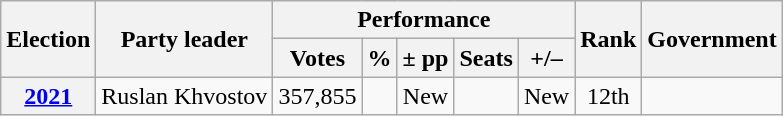<table class=wikitable style=text-align:center>
<tr>
<th rowspan="2">Election</th>
<th rowspan="2">Party leader</th>
<th colspan="5" scope="col">Performance</th>
<th rowspan="2">Rank</th>
<th rowspan="2">Government</th>
</tr>
<tr>
<th>Votes</th>
<th>%</th>
<th>± pp</th>
<th>Seats</th>
<th>+/–</th>
</tr>
<tr>
<th><a href='#'>2021</a></th>
<td>Ruslan Khvostov</td>
<td>357,855</td>
<td></td>
<td>New</td>
<td></td>
<td>New</td>
<td>12th</td>
<td></td>
</tr>
</table>
